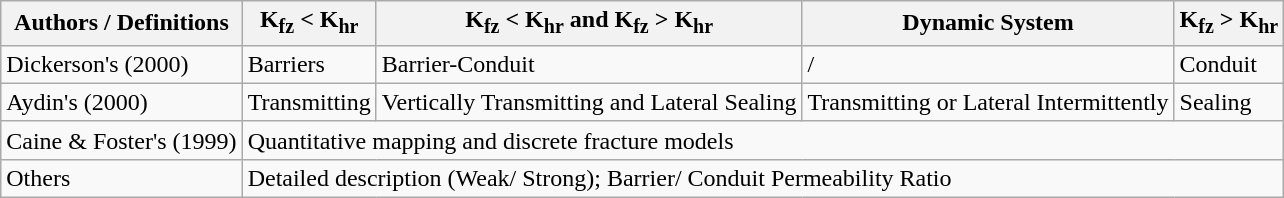<table class="wikitable">
<tr>
<th>Authors / Definitions</th>
<th>K<sub>fz</sub> < K<sub>hr</sub></th>
<th>K<sub>fz</sub> < K<sub>hr</sub>       and       K<sub>fz</sub> > K<sub>hr</sub></th>
<th>Dynamic System</th>
<th>K<sub>fz</sub> > K<sub>hr</sub></th>
</tr>
<tr>
<td>Dickerson's (2000) </td>
<td>Barriers</td>
<td>Barrier-Conduit</td>
<td>/</td>
<td>Conduit</td>
</tr>
<tr>
<td>Aydin's (2000) </td>
<td>Transmitting</td>
<td>Vertically Transmitting and Lateral Sealing</td>
<td>Transmitting or Lateral Intermittently</td>
<td>Sealing</td>
</tr>
<tr>
<td>Caine & Foster's (1999) </td>
<td colspan="4">Quantitative mapping and discrete fracture models</td>
</tr>
<tr>
<td>Others </td>
<td colspan="4">Detailed description (Weak/ Strong); Barrier/ Conduit Permeability Ratio</td>
</tr>
</table>
